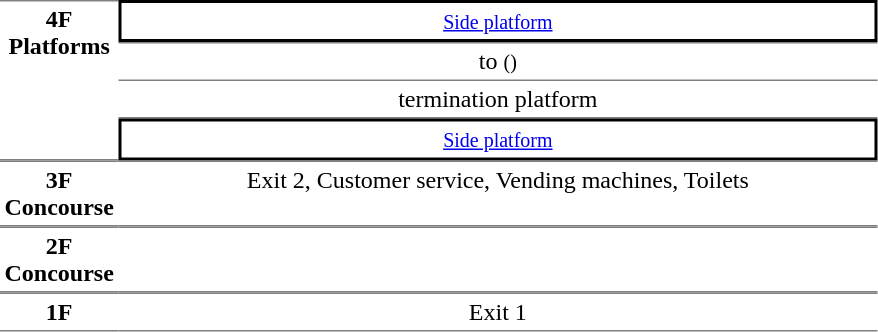<table table border=0 cellspacing=0 cellpadding=3>
<tr>
<td style="border-bottom:solid 1px gray;border-top:solid 1px gray;text-align:center" rowspan="4" valign=top width=50><strong>4F<br>Platforms</strong></td>
<td style="border-right:solid 2px black;border-left:solid 2px black;border-top:solid 2px black;border-bottom:solid 2px black;text-align:center;"><small><a href='#'>Side platform</a></small></td>
</tr>
<tr>
<td style="border-bottom:solid 1px gray;border-top:solid 1px gray;text-align:center;">  to  <small>()</small></td>
</tr>
<tr>
<td style="border-bottom:solid 1px gray;text-align:center;"> termination platform </td>
</tr>
<tr>
<td style="border-right:solid 2px black;border-left:solid 2px black;border-top:solid 2px black;border-bottom:solid 2px black;text-align:center;"><small><a href='#'>Side platform</a></small></td>
</tr>
<tr>
<td style="border-bottom:solid 1px gray; border-top:solid 1px gray;text-align:center" valign=top><strong>3F<br>Concourse</strong></td>
<td style="border-bottom:solid 1px gray; border-top:solid 1px gray;text-align:center" valign=top width=500>Exit 2, Customer service, Vending machines, Toilets</td>
</tr>
<tr>
<td style="border-bottom:solid 1px gray; border-top:solid 1px gray;text-align:center" valign=top><strong>2F<br>Concourse</strong></td>
<td style="border-bottom:solid 1px gray; border-top:solid 1px gray;text-align:center" valign=top width=500></td>
</tr>
<tr>
<td style="border-bottom:solid 1px gray; border-top:solid 1px gray;text-align:center" valign=top><strong>1F</strong></td>
<td style="border-bottom:solid 1px gray; border-top:solid 1px gray;text-align:center" valign=top width=500>Exit 1</td>
</tr>
</table>
